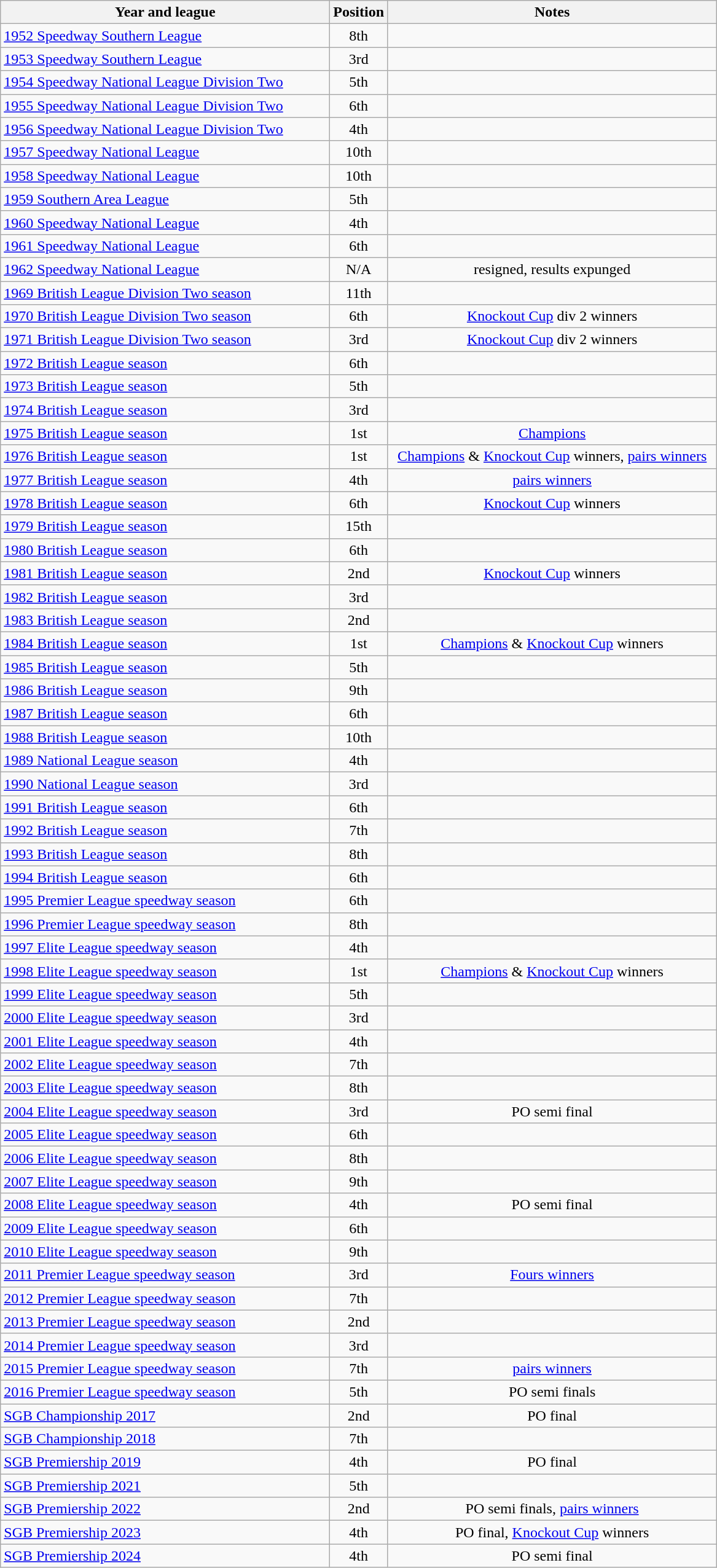<table class="wikitable">
<tr>
<th width=350>Year and league</th>
<th width=50>Position</th>
<th width=350>Notes</th>
</tr>
<tr align=center>
<td align="left"><a href='#'>1952 Speedway Southern League</a></td>
<td>8th</td>
<td></td>
</tr>
<tr align=center>
<td align="left"><a href='#'>1953 Speedway Southern League</a></td>
<td>3rd</td>
<td></td>
</tr>
<tr align=center>
<td align="left"><a href='#'>1954 Speedway National League Division Two</a></td>
<td>5th</td>
<td></td>
</tr>
<tr align=center>
<td align="left"><a href='#'>1955 Speedway National League Division Two</a></td>
<td>6th</td>
<td></td>
</tr>
<tr align=center>
<td align="left"><a href='#'>1956 Speedway National League Division Two</a></td>
<td>4th</td>
<td></td>
</tr>
<tr align=center>
<td align="left"><a href='#'>1957 Speedway National League</a></td>
<td>10th</td>
<td></td>
</tr>
<tr align=center>
<td align="left"><a href='#'>1958 Speedway National League</a></td>
<td>10th</td>
<td></td>
</tr>
<tr align=center>
<td align="left"><a href='#'>1959 Southern Area League</a></td>
<td>5th</td>
<td></td>
</tr>
<tr align=center>
<td align="left"><a href='#'>1960 Speedway National League</a></td>
<td>4th</td>
<td></td>
</tr>
<tr align=center>
<td align="left"><a href='#'>1961 Speedway National League</a></td>
<td>6th</td>
<td></td>
</tr>
<tr align=center>
<td align="left"><a href='#'>1962 Speedway National League</a></td>
<td>N/A</td>
<td>resigned, results expunged</td>
</tr>
<tr align=center>
<td align="left"><a href='#'>1969 British League Division Two season</a></td>
<td>11th</td>
<td></td>
</tr>
<tr align=center>
<td align="left"><a href='#'>1970 British League Division Two season</a></td>
<td>6th</td>
<td><a href='#'>Knockout Cup</a> div 2 winners</td>
</tr>
<tr align=center>
<td align="left"><a href='#'>1971 British League Division Two season</a></td>
<td>3rd</td>
<td><a href='#'>Knockout Cup</a> div 2 winners</td>
</tr>
<tr align=center>
<td align="left"><a href='#'>1972 British League season</a></td>
<td>6th</td>
<td></td>
</tr>
<tr align=center>
<td align="left"><a href='#'>1973 British League season</a></td>
<td>5th</td>
<td></td>
</tr>
<tr align=center>
<td align="left"><a href='#'>1974 British League season</a></td>
<td>3rd</td>
<td></td>
</tr>
<tr align=center>
<td align="left"><a href='#'>1975 British League season</a></td>
<td>1st</td>
<td><a href='#'>Champions</a></td>
</tr>
<tr align=center>
<td align="left"><a href='#'>1976 British League season</a></td>
<td>1st</td>
<td><a href='#'>Champions</a> & <a href='#'>Knockout Cup</a> winners, <a href='#'>pairs winners</a></td>
</tr>
<tr align=center>
<td align="left"><a href='#'>1977 British League season</a></td>
<td>4th</td>
<td><a href='#'>pairs winners</a></td>
</tr>
<tr align=center>
<td align="left"><a href='#'>1978 British League season</a></td>
<td>6th</td>
<td><a href='#'>Knockout Cup</a> winners</td>
</tr>
<tr align=center>
<td align="left"><a href='#'>1979 British League season</a></td>
<td>15th</td>
<td></td>
</tr>
<tr align=center>
<td align="left"><a href='#'>1980 British League season</a></td>
<td>6th</td>
<td></td>
</tr>
<tr align=center>
<td align="left"><a href='#'>1981 British League season</a></td>
<td>2nd</td>
<td><a href='#'>Knockout Cup</a> winners</td>
</tr>
<tr align=center>
<td align="left"><a href='#'>1982 British League season</a></td>
<td>3rd</td>
<td></td>
</tr>
<tr align=center>
<td align="left"><a href='#'>1983 British League season</a></td>
<td>2nd</td>
<td></td>
</tr>
<tr align=center>
<td align="left"><a href='#'>1984 British League season</a></td>
<td>1st</td>
<td><a href='#'>Champions</a> & <a href='#'>Knockout Cup</a> winners</td>
</tr>
<tr align=center>
<td align="left"><a href='#'>1985 British League season</a></td>
<td>5th</td>
<td></td>
</tr>
<tr align=center>
<td align="left"><a href='#'>1986 British League season</a></td>
<td>9th</td>
<td></td>
</tr>
<tr align=center>
<td align="left"><a href='#'>1987 British League season</a></td>
<td>6th</td>
<td></td>
</tr>
<tr align=center>
<td align="left"><a href='#'>1988 British League season</a></td>
<td>10th</td>
<td></td>
</tr>
<tr align=center>
<td align="left"><a href='#'>1989 National League season</a></td>
<td>4th</td>
<td></td>
</tr>
<tr align=center>
<td align="left"><a href='#'>1990 National League season</a></td>
<td>3rd</td>
<td></td>
</tr>
<tr align=center>
<td align="left"><a href='#'>1991 British League season</a></td>
<td>6th</td>
<td></td>
</tr>
<tr align=center>
<td align="left"><a href='#'>1992 British League season</a></td>
<td>7th</td>
<td></td>
</tr>
<tr align=center>
<td align="left"><a href='#'>1993 British League season</a></td>
<td>8th</td>
<td></td>
</tr>
<tr align=center>
<td align="left"><a href='#'>1994 British League season</a></td>
<td>6th</td>
<td></td>
</tr>
<tr align=center>
<td align="left"><a href='#'>1995 Premier League speedway season</a></td>
<td>6th</td>
<td></td>
</tr>
<tr align=center>
<td align="left"><a href='#'>1996 Premier League speedway season</a></td>
<td>8th</td>
<td></td>
</tr>
<tr align=center>
<td align="left"><a href='#'>1997 Elite League speedway season</a></td>
<td>4th</td>
<td></td>
</tr>
<tr align=center>
<td align="left"><a href='#'>1998 Elite League speedway season</a></td>
<td>1st</td>
<td><a href='#'>Champions</a> & <a href='#'>Knockout Cup</a> winners</td>
</tr>
<tr align=center>
<td align="left"><a href='#'>1999 Elite League speedway season</a></td>
<td>5th</td>
<td></td>
</tr>
<tr align=center>
<td align="left"><a href='#'>2000 Elite League speedway season</a></td>
<td>3rd</td>
<td></td>
</tr>
<tr align=center>
<td align="left"><a href='#'>2001 Elite League speedway season</a></td>
<td>4th</td>
<td></td>
</tr>
<tr align=center>
<td align="left"><a href='#'>2002 Elite League speedway season</a></td>
<td>7th</td>
<td></td>
</tr>
<tr align=center>
<td align="left"><a href='#'>2003 Elite League speedway season</a></td>
<td>8th</td>
<td></td>
</tr>
<tr align=center>
<td align="left"><a href='#'>2004 Elite League speedway season</a></td>
<td>3rd</td>
<td>PO semi final</td>
</tr>
<tr align=center>
<td align="left"><a href='#'>2005 Elite League speedway season</a></td>
<td>6th</td>
<td></td>
</tr>
<tr align=center>
<td align="left"><a href='#'>2006 Elite League speedway season</a></td>
<td>8th</td>
<td></td>
</tr>
<tr align=center>
<td align="left"><a href='#'>2007 Elite League speedway season</a></td>
<td>9th</td>
<td></td>
</tr>
<tr align=center>
<td align="left"><a href='#'>2008 Elite League speedway season</a></td>
<td>4th</td>
<td>PO semi final</td>
</tr>
<tr align=center>
<td align="left"><a href='#'>2009 Elite League speedway season</a></td>
<td>6th</td>
<td></td>
</tr>
<tr align=center>
<td align="left"><a href='#'>2010 Elite League speedway season</a></td>
<td>9th</td>
<td></td>
</tr>
<tr align=center>
<td align="left"><a href='#'>2011 Premier League speedway season</a></td>
<td>3rd</td>
<td><a href='#'>Fours winners</a></td>
</tr>
<tr align=center>
<td align="left"><a href='#'>2012 Premier League speedway season</a></td>
<td>7th</td>
<td></td>
</tr>
<tr align=center>
<td align="left"><a href='#'>2013 Premier League speedway season</a></td>
<td>2nd</td>
<td></td>
</tr>
<tr align=center>
<td align="left"><a href='#'>2014 Premier League speedway season</a></td>
<td>3rd</td>
<td></td>
</tr>
<tr align=center>
<td align="left"><a href='#'>2015 Premier League speedway season</a></td>
<td>7th</td>
<td><a href='#'>pairs winners</a></td>
</tr>
<tr align=center>
<td align="left"><a href='#'>2016 Premier League speedway season</a></td>
<td>5th</td>
<td>PO semi finals</td>
</tr>
<tr align=center>
<td align="left"><a href='#'>SGB Championship 2017</a></td>
<td>2nd</td>
<td>PO final</td>
</tr>
<tr align=center>
<td align="left"><a href='#'>SGB Championship 2018</a></td>
<td>7th</td>
<td></td>
</tr>
<tr align=center>
<td align="left"><a href='#'>SGB Premiership 2019</a></td>
<td>4th</td>
<td>PO final</td>
</tr>
<tr align=center>
<td align="left"><a href='#'>SGB Premiership 2021</a></td>
<td>5th</td>
<td></td>
</tr>
<tr align=center>
<td align="left"><a href='#'>SGB Premiership 2022</a></td>
<td>2nd</td>
<td>PO semi finals, <a href='#'>pairs winners</a></td>
</tr>
<tr align=center>
<td align="left"><a href='#'>SGB Premiership 2023</a></td>
<td>4th</td>
<td>PO final, <a href='#'>Knockout Cup</a> winners</td>
</tr>
<tr align=center>
<td align="left"><a href='#'>SGB Premiership 2024</a></td>
<td>4th</td>
<td>PO semi final</td>
</tr>
</table>
